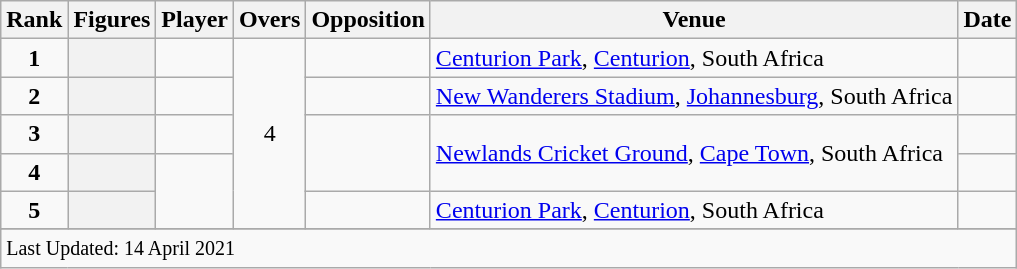<table class="wikitable plainrowheaders sortable">
<tr>
<th scope=col>Rank</th>
<th scope=col>Figures</th>
<th scope=col>Player</th>
<th scope=col>Overs</th>
<th scope=col>Opposition</th>
<th scope=col>Venue</th>
<th scope=col>Date</th>
</tr>
<tr>
<td align=center><strong>1</strong></td>
<th scope=row style=text-align:center;></th>
<td></td>
<td align=center rowspan=5>4</td>
<td></td>
<td><a href='#'>Centurion Park</a>, <a href='#'>Centurion</a>, South Africa</td>
<td></td>
</tr>
<tr>
<td align=center><strong>2</strong></td>
<th scope=row style=text-align:center;></th>
<td></td>
<td></td>
<td><a href='#'>New Wanderers Stadium</a>, <a href='#'>Johannesburg</a>, South Africa</td>
<td></td>
</tr>
<tr>
<td align=center><strong>3</strong></td>
<th scope=row style=text-align:center;></th>
<td></td>
<td rowspan=2></td>
<td rowspan=2><a href='#'>Newlands Cricket Ground</a>, <a href='#'>Cape Town</a>, South Africa</td>
<td></td>
</tr>
<tr>
<td align=center><strong>4</strong></td>
<th scope=row style=text-align:center;></th>
<td rowspan=2></td>
<td></td>
</tr>
<tr>
<td align=center><strong>5</strong></td>
<th scope=row style=text-align:center;></th>
<td></td>
<td><a href='#'>Centurion Park</a>, <a href='#'>Centurion</a>, South Africa</td>
<td></td>
</tr>
<tr>
</tr>
<tr class=sortbottom>
<td colspan=7><small>Last Updated: 14 April 2021</small></td>
</tr>
</table>
